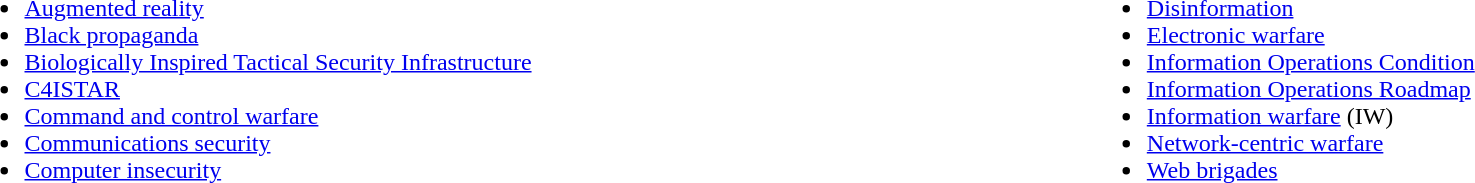<table width="100%">
<tr>
<td><br><ul><li><a href='#'>Augmented reality</a></li><li><a href='#'>Black propaganda</a></li><li><a href='#'>Biologically Inspired Tactical Security Infrastructure</a></li><li><a href='#'>C4ISTAR</a></li><li><a href='#'>Command and control warfare</a></li><li><a href='#'>Communications security</a></li><li><a href='#'>Computer insecurity</a></li></ul></td>
<td><br><ul><li><a href='#'>Disinformation</a></li><li><a href='#'>Electronic warfare</a></li><li><a href='#'>Information Operations Condition</a></li><li><a href='#'>Information Operations Roadmap</a></li><li><a href='#'>Information warfare</a> (IW)</li><li><a href='#'>Network-centric warfare</a></li><li><a href='#'>Web brigades</a></li></ul></td>
</tr>
</table>
